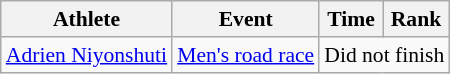<table class="wikitable" style="font-size:90%">
<tr>
<th>Athlete</th>
<th>Event</th>
<th>Time</th>
<th>Rank</th>
</tr>
<tr align=center>
<td align=left><a href='#'>Adrien Niyonshuti</a></td>
<td align=left><a href='#'>Men's road race</a></td>
<td colspan="2">Did not finish</td>
</tr>
</table>
